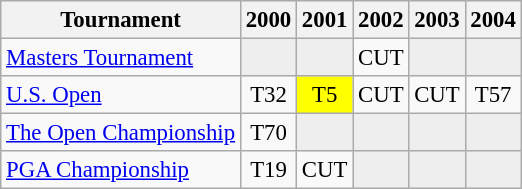<table class="wikitable" style="font-size:95%;text-align:center;">
<tr>
<th>Tournament</th>
<th>2000</th>
<th>2001</th>
<th>2002</th>
<th>2003</th>
<th>2004</th>
</tr>
<tr>
<td align=left><a href='#'>Masters Tournament</a></td>
<td style="background:#eeeeee;"></td>
<td style="background:#eeeeee;"></td>
<td>CUT</td>
<td style="background:#eeeeee;"></td>
<td style="background:#eeeeee;"></td>
</tr>
<tr>
<td align=left><a href='#'>U.S. Open</a></td>
<td>T32</td>
<td style="background:yellow;">T5</td>
<td>CUT</td>
<td>CUT</td>
<td>T57</td>
</tr>
<tr>
<td align=left><a href='#'>The Open Championship</a></td>
<td>T70</td>
<td style="background:#eeeeee;"></td>
<td style="background:#eeeeee;"></td>
<td style="background:#eeeeee;"></td>
<td style="background:#eeeeee;"></td>
</tr>
<tr>
<td align=left><a href='#'>PGA Championship</a></td>
<td>T19</td>
<td>CUT</td>
<td style="background:#eeeeee;"></td>
<td style="background:#eeeeee;"></td>
<td style="background:#eeeeee;"></td>
</tr>
</table>
